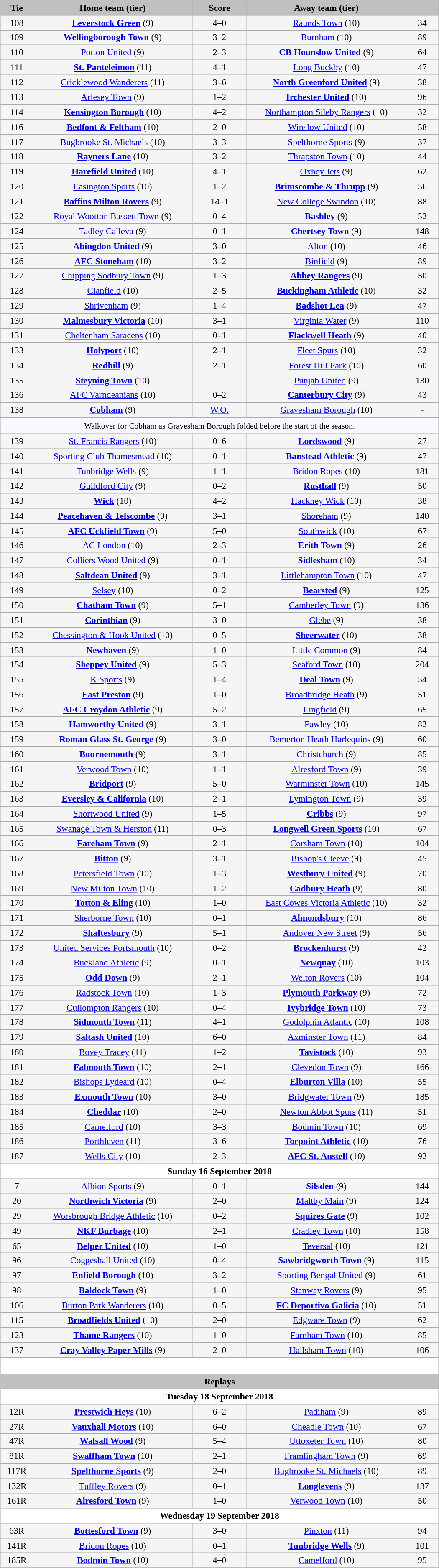<table class="wikitable" style="width: 700px; background:WhiteSmoke; text-align:center; font-size:90%">
<tr>
<td scope="col" style="width:  7.50%; background:silver;"><strong>Tie</strong></td>
<td scope="col" style="width: 36.25%; background:silver;"><strong>Home team (tier)</strong></td>
<td scope="col" style="width: 12.50%; background:silver;"><strong>Score</strong></td>
<td scope="col" style="width: 36.25%; background:silver;"><strong>Away team (tier)</strong></td>
<td scope="col" style="width:  7.50%; background:silver;"><strong></strong></td>
</tr>
<tr>
<td>108</td>
<td><strong><a href='#'>Leverstock Green</a></strong> (9)</td>
<td>4–0</td>
<td><a href='#'>Raunds Town</a> (10)</td>
<td>34</td>
</tr>
<tr>
<td>109</td>
<td><strong><a href='#'>Wellingborough Town</a></strong> (9)</td>
<td>3–2</td>
<td><a href='#'>Burnham</a> (10)</td>
<td>89</td>
</tr>
<tr>
<td>110</td>
<td><a href='#'>Potton United</a> (9)</td>
<td>2–3</td>
<td><strong><a href='#'>CB Hounslow United</a></strong> (9)</td>
<td>64</td>
</tr>
<tr>
<td>111</td>
<td><strong><a href='#'>St. Panteleimon</a></strong> (11)</td>
<td>4–1</td>
<td><a href='#'>Long Buckby</a> (10)</td>
<td>47</td>
</tr>
<tr>
<td>112</td>
<td><a href='#'>Cricklewood Wanderers</a> (11)</td>
<td>3–6 </td>
<td><strong><a href='#'>North Greenford United</a></strong> (9)</td>
<td>38</td>
</tr>
<tr>
<td>113</td>
<td><a href='#'>Arlesey Town</a> (9)</td>
<td>1–2 </td>
<td><strong><a href='#'>Irchester United</a></strong> (10)</td>
<td>96</td>
</tr>
<tr>
<td>114</td>
<td><strong><a href='#'>Kensington Borough</a></strong> (10)</td>
<td>4–2</td>
<td><a href='#'>Northampton Sileby Rangers</a> (10)</td>
<td>32</td>
</tr>
<tr>
<td>116</td>
<td><strong><a href='#'>Bedfont & Feltham</a></strong> (10)</td>
<td>2–0</td>
<td><a href='#'>Winslow United</a> (10)</td>
<td>58</td>
</tr>
<tr>
<td>117</td>
<td><a href='#'>Bugbrooke St. Michaels</a> (10)</td>
<td>3–3</td>
<td><a href='#'>Spelthorne Sports</a> (9)</td>
<td>37</td>
</tr>
<tr>
<td>118</td>
<td><strong><a href='#'>Rayners Lane</a></strong> (10)</td>
<td>3–2</td>
<td><a href='#'>Thrapston Town</a> (10)</td>
<td>44</td>
</tr>
<tr>
<td>119</td>
<td><strong><a href='#'>Harefield United</a></strong> (10)</td>
<td>4–1</td>
<td><a href='#'>Oxhey Jets</a> (9)</td>
<td>62</td>
</tr>
<tr>
<td>120</td>
<td><a href='#'>Easington Sports</a> (10)</td>
<td>1–2</td>
<td><strong><a href='#'>Brimscombe & Thrupp</a></strong> (9)</td>
<td>56</td>
</tr>
<tr>
<td>121</td>
<td><strong><a href='#'>Baffins Milton Rovers</a></strong> (9)</td>
<td>14–1</td>
<td><a href='#'>New College Swindon</a> (10)</td>
<td>88</td>
</tr>
<tr>
<td>122</td>
<td><a href='#'>Royal Wootton Bassett Town</a> (9)</td>
<td>0–4</td>
<td><strong><a href='#'>Bashley</a></strong> (9)</td>
<td>52</td>
</tr>
<tr>
<td>124</td>
<td><a href='#'>Tadley Calleva</a> (9)</td>
<td>0–1</td>
<td><strong><a href='#'>Chertsey Town</a></strong> (9)</td>
<td>148</td>
</tr>
<tr>
<td>125</td>
<td><strong><a href='#'>Abingdon United</a></strong> (9)</td>
<td>3–0</td>
<td><a href='#'>Alton</a> (10)</td>
<td>46</td>
</tr>
<tr>
<td>126</td>
<td><strong><a href='#'>AFC Stoneham</a></strong> (10)</td>
<td>3–2</td>
<td><a href='#'>Binfield</a> (9)</td>
<td>89</td>
</tr>
<tr>
<td>127</td>
<td><a href='#'>Chipping Sodbury Town</a> (9)</td>
<td>1–3</td>
<td><strong><a href='#'>Abbey Rangers</a></strong> (9)</td>
<td>50</td>
</tr>
<tr>
<td>128</td>
<td><a href='#'>Clanfield</a> (10)</td>
<td>2–5</td>
<td><strong><a href='#'>Buckingham Athletic</a></strong> (10)</td>
<td>32</td>
</tr>
<tr>
<td>129</td>
<td><a href='#'>Shrivenham</a> (9)</td>
<td>1–4</td>
<td><strong><a href='#'>Badshot Lea</a></strong> (9)</td>
<td>47</td>
</tr>
<tr>
<td>130</td>
<td><strong><a href='#'>Malmesbury Victoria</a></strong> (10)</td>
<td>3–1</td>
<td><a href='#'>Virginia Water</a> (9)</td>
<td>110</td>
</tr>
<tr>
<td>131</td>
<td><a href='#'>Cheltenham Saracens</a> (10)</td>
<td>0–1</td>
<td><strong><a href='#'>Flackwell Heath</a></strong> (9)</td>
<td>40</td>
</tr>
<tr>
<td>133</td>
<td><strong><a href='#'>Holyport</a></strong> (10)</td>
<td>2–1</td>
<td><a href='#'>Fleet Spurs</a> (10)</td>
<td>32</td>
</tr>
<tr>
<td>134</td>
<td><strong><a href='#'>Redhill</a></strong> (9)</td>
<td>2–1</td>
<td><a href='#'>Forest Hill Park</a> (10)</td>
<td>60</td>
</tr>
<tr>
<td>135</td>
<td><strong><a href='#'>Steyning Town</a></strong> (10)</td>
<td></td>
<td><a href='#'>Punjab United</a> (9)</td>
<td>130</td>
</tr>
<tr>
<td>136</td>
<td><a href='#'>AFC Varndeanians</a> (10)</td>
<td>0–2</td>
<td><strong><a href='#'>Canterbury City</a></strong> (9)</td>
<td>43</td>
</tr>
<tr>
<td>138</td>
<td><strong><a href='#'>Cobham</a></strong> (9)</td>
<td><a href='#'>W.O.</a></td>
<td><a href='#'>Gravesham Borough</a> (10)</td>
<td>-</td>
</tr>
<tr>
<td colspan="5" style="background:GhostWhite; height:20px; text-align:center; font-size:90%">Walkover for Cobham as Gravesham Borough folded before the start of the season.</td>
</tr>
<tr>
<td>139</td>
<td><a href='#'>St. Francis Rangers</a> (10)</td>
<td>0–6</td>
<td><strong><a href='#'>Lordswood</a></strong> (9)</td>
<td>27</td>
</tr>
<tr>
<td>140</td>
<td><a href='#'>Sporting Club Thamesmead</a> (10)</td>
<td>0–1</td>
<td><strong><a href='#'>Banstead Athletic</a></strong> (9)</td>
<td>47</td>
</tr>
<tr>
<td>141</td>
<td><a href='#'>Tunbridge Wells</a> (9)</td>
<td>1–1</td>
<td><a href='#'>Bridon Ropes</a> (10)</td>
<td>181</td>
</tr>
<tr>
<td>142</td>
<td><a href='#'>Guildford City</a> (9)</td>
<td>0–2</td>
<td><strong><a href='#'>Rusthall</a></strong> (9)</td>
<td>50</td>
</tr>
<tr>
<td>143</td>
<td><strong><a href='#'>Wick</a></strong> (10)</td>
<td>4–2</td>
<td><a href='#'>Hackney Wick</a> (10)</td>
<td>38</td>
</tr>
<tr>
<td>144</td>
<td><strong><a href='#'>Peacehaven & Telscombe</a></strong> (9)</td>
<td>3–1</td>
<td><a href='#'>Shoreham</a> (9)</td>
<td>140</td>
</tr>
<tr>
<td>145</td>
<td><strong><a href='#'>AFC Uckfield Town</a></strong> (9)</td>
<td>5–0</td>
<td><a href='#'>Southwick</a> (10)</td>
<td>67</td>
</tr>
<tr>
<td>146</td>
<td><a href='#'>AC London</a> (10)</td>
<td>2–3</td>
<td><strong><a href='#'>Erith Town</a></strong> (9)</td>
<td>26</td>
</tr>
<tr>
<td>147</td>
<td><a href='#'>Colliers Wood United</a> (9)</td>
<td>0–1</td>
<td><strong><a href='#'>Sidlesham</a></strong> (10)</td>
<td>34</td>
</tr>
<tr>
<td>148</td>
<td><strong><a href='#'>Saltdean United</a></strong> (9)</td>
<td>3–1</td>
<td><a href='#'>Littlehampton Town</a> (10)</td>
<td>47</td>
</tr>
<tr>
<td>149</td>
<td><a href='#'>Selsey</a> (10)</td>
<td>0–2</td>
<td><strong><a href='#'>Bearsted</a></strong> (9)</td>
<td>125</td>
</tr>
<tr>
<td>150</td>
<td><strong><a href='#'>Chatham Town</a></strong> (9)</td>
<td>5–1</td>
<td><a href='#'>Camberley Town</a> (9)</td>
<td>136</td>
</tr>
<tr>
<td>151</td>
<td><strong><a href='#'>Corinthian</a></strong> (9)</td>
<td>3–0</td>
<td><a href='#'>Glebe</a> (9)</td>
<td>38</td>
</tr>
<tr>
<td>152</td>
<td><a href='#'>Chessington & Hook United</a> (10)</td>
<td>0–5</td>
<td><strong><a href='#'>Sheerwater</a></strong> (10)</td>
<td>38</td>
</tr>
<tr>
<td>153</td>
<td><strong><a href='#'>Newhaven</a></strong> (9)</td>
<td>1–0</td>
<td><a href='#'>Little Common</a> (9)</td>
<td>84</td>
</tr>
<tr>
<td>154</td>
<td><strong><a href='#'>Sheppey United</a></strong> (9)</td>
<td>5–3</td>
<td><a href='#'>Seaford Town</a> (10)</td>
<td>204</td>
</tr>
<tr>
<td>155</td>
<td><a href='#'>K Sports</a> (9)</td>
<td>1–4</td>
<td><strong><a href='#'>Deal Town</a></strong> (9)</td>
<td>54</td>
</tr>
<tr>
<td>156</td>
<td><strong><a href='#'>East Preston</a></strong> (9)</td>
<td>1–0</td>
<td><a href='#'>Broadbridge Heath</a> (9)</td>
<td>51</td>
</tr>
<tr>
<td>157</td>
<td><strong><a href='#'>AFC Croydon Athletic</a></strong> (9)</td>
<td>5–2 </td>
<td><a href='#'>Lingfield</a> (9)</td>
<td>65</td>
</tr>
<tr>
<td>158</td>
<td><strong><a href='#'>Hamworthy United</a></strong> (9)</td>
<td>3–1</td>
<td><a href='#'>Fawley</a> (10)</td>
<td>82</td>
</tr>
<tr>
<td>159</td>
<td><strong><a href='#'>Roman Glass St. George</a></strong> (9)</td>
<td>3–0</td>
<td><a href='#'>Bemerton Heath Harlequins</a> (9)</td>
<td>60</td>
</tr>
<tr>
<td>160</td>
<td><strong><a href='#'>Bournemouth</a></strong> (9)</td>
<td>3–1</td>
<td><a href='#'>Christchurch</a> (9)</td>
<td>85</td>
</tr>
<tr>
<td>161</td>
<td><a href='#'>Verwood Town</a> (10)</td>
<td>1–1</td>
<td><a href='#'>Alresford Town</a> (9)</td>
<td>39</td>
</tr>
<tr>
<td>162</td>
<td><strong><a href='#'>Bridport</a></strong> (9)</td>
<td>5–0</td>
<td><a href='#'>Warminster Town</a> (10)</td>
<td>145</td>
</tr>
<tr>
<td>163</td>
<td><strong><a href='#'>Eversley & California</a></strong> (10)</td>
<td>2–1</td>
<td><a href='#'>Lymington Town</a> (9)</td>
<td>39</td>
</tr>
<tr>
<td>164</td>
<td><a href='#'>Shortwood United</a> (9)</td>
<td>1–5</td>
<td><strong><a href='#'>Cribbs</a></strong> (9)</td>
<td>97</td>
</tr>
<tr>
<td>165</td>
<td><a href='#'>Swanage Town & Herston</a> (11)</td>
<td>0–3</td>
<td><strong><a href='#'>Longwell Green Sports</a></strong> (10)</td>
<td>67</td>
</tr>
<tr>
<td>166</td>
<td><strong><a href='#'>Fareham Town</a></strong> (9)</td>
<td>2–1 </td>
<td><a href='#'>Corsham Town</a> (10)</td>
<td>104</td>
</tr>
<tr>
<td>167</td>
<td><strong><a href='#'>Bitton</a></strong> (9)</td>
<td>3–1</td>
<td><a href='#'>Bishop's Cleeve</a> (9)</td>
<td>45</td>
</tr>
<tr>
<td>168</td>
<td><a href='#'>Petersfield Town</a> (10)</td>
<td>1–3</td>
<td><strong><a href='#'>Westbury United</a></strong> (9)</td>
<td>70</td>
</tr>
<tr>
<td>169</td>
<td><a href='#'>New Milton Town</a> (10)</td>
<td>1–2</td>
<td><strong><a href='#'>Cadbury Heath</a></strong> (9)</td>
<td>80</td>
</tr>
<tr>
<td>170</td>
<td><strong><a href='#'>Totton & Eling</a></strong> (10)</td>
<td>1–0</td>
<td><a href='#'>East Cowes Victoria Athletic</a> (10)</td>
<td>32</td>
</tr>
<tr>
<td>171</td>
<td><a href='#'>Sherborne Town</a> (10)</td>
<td>0–1</td>
<td><strong><a href='#'>Almondsbury</a></strong> (10)</td>
<td>86</td>
</tr>
<tr>
<td>172</td>
<td><strong><a href='#'>Shaftesbury</a></strong> (9)</td>
<td>5–1</td>
<td><a href='#'>Andover New Street</a> (9)</td>
<td>56</td>
</tr>
<tr>
<td>173</td>
<td><a href='#'>United Services Portsmouth</a> (10)</td>
<td>0–2</td>
<td><strong><a href='#'>Brockenhurst</a></strong> (9)</td>
<td>42</td>
</tr>
<tr>
<td>174</td>
<td><a href='#'>Buckland Athletic</a> (9)</td>
<td>0–1</td>
<td><strong><a href='#'>Newquay</a></strong> (10)</td>
<td>103</td>
</tr>
<tr>
<td>175</td>
<td><strong><a href='#'>Odd Down</a></strong> (9)</td>
<td>2–1</td>
<td><a href='#'>Welton Rovers</a> (10)</td>
<td>104</td>
</tr>
<tr>
<td>176</td>
<td><a href='#'>Radstock Town</a> (10)</td>
<td>1–3</td>
<td><strong><a href='#'>Plymouth Parkway</a></strong> (9)</td>
<td>72</td>
</tr>
<tr>
<td>177</td>
<td><a href='#'>Cullompton Rangers</a> (10)</td>
<td>0–4</td>
<td><strong><a href='#'>Ivybridge Town</a></strong> (10)</td>
<td>73</td>
</tr>
<tr>
<td>178</td>
<td><strong><a href='#'>Sidmouth Town</a></strong> (11)</td>
<td>4–1</td>
<td><a href='#'>Godolphin Atlantic</a> (10)</td>
<td>108</td>
</tr>
<tr>
<td>179</td>
<td><strong><a href='#'>Saltash United</a></strong> (10)</td>
<td>6–0</td>
<td><a href='#'>Axminster Town</a> (11)</td>
<td>84</td>
</tr>
<tr>
<td>180</td>
<td><a href='#'>Bovey Tracey</a> (11)</td>
<td>1–2 </td>
<td><strong><a href='#'>Tavistock</a></strong> (10)</td>
<td>93</td>
</tr>
<tr>
<td>181</td>
<td><strong><a href='#'>Falmouth Town</a></strong> (10)</td>
<td>2–1</td>
<td><a href='#'>Clevedon Town</a> (9)</td>
<td>166</td>
</tr>
<tr>
<td>182</td>
<td><a href='#'>Bishops Lydeard</a> (10)</td>
<td>0–4</td>
<td><strong><a href='#'>Elburton Villa</a></strong> (10)</td>
<td>55</td>
</tr>
<tr>
<td>183</td>
<td><strong><a href='#'>Exmouth Town</a></strong> (10)</td>
<td>3–0</td>
<td><a href='#'>Bridgwater Town</a> (9)</td>
<td>185</td>
</tr>
<tr>
<td>184</td>
<td><strong><a href='#'>Cheddar</a></strong> (10)</td>
<td>2–0</td>
<td><a href='#'>Newton Abbot Spurs</a> (11)</td>
<td>51</td>
</tr>
<tr>
<td>185</td>
<td><a href='#'>Camelford</a> (10)</td>
<td>3–3</td>
<td><a href='#'>Bodmin Town</a> (10)</td>
<td>69</td>
</tr>
<tr>
<td>186</td>
<td><a href='#'>Porthleven</a> (11)</td>
<td>3–6</td>
<td><strong><a href='#'>Torpoint Athletic</a></strong> (10)</td>
<td>76</td>
</tr>
<tr>
<td>187</td>
<td><a href='#'>Wells City</a> (10)</td>
<td>2–3</td>
<td><strong><a href='#'>AFC St. Austell</a></strong> (10)</td>
<td>92</td>
</tr>
<tr>
<td colspan="5" style= background:White><strong>Sunday 16 September 2018</strong></td>
</tr>
<tr>
<td>7</td>
<td><a href='#'>Albion Sports</a> (9)</td>
<td>0–1</td>
<td><strong><a href='#'>Silsden</a></strong> (9)</td>
<td>144</td>
</tr>
<tr>
<td>20</td>
<td><strong><a href='#'>Northwich Victoria</a></strong> (9)</td>
<td>2–0</td>
<td><a href='#'>Maltby Main</a> (9)</td>
<td>124</td>
</tr>
<tr>
<td>29</td>
<td><a href='#'>Worsbrough Bridge Athletic</a> (10)</td>
<td>0–2</td>
<td><strong><a href='#'>Squires Gate</a></strong> (9)</td>
<td>102</td>
</tr>
<tr>
<td>49</td>
<td><strong><a href='#'>NKF Burbage</a></strong> (10)</td>
<td>2–1</td>
<td><a href='#'>Cradley Town</a> (10)</td>
<td>158</td>
</tr>
<tr>
<td>65</td>
<td><strong><a href='#'>Belper United</a></strong> (10)</td>
<td>1–0</td>
<td><a href='#'>Teversal</a> (10)</td>
<td>121</td>
</tr>
<tr>
<td>96</td>
<td><a href='#'>Coggeshall United</a> (10)</td>
<td>0–4</td>
<td><strong><a href='#'>Sawbridgworth Town</a></strong> (9)</td>
<td>115</td>
</tr>
<tr>
<td>97</td>
<td><strong><a href='#'>Enfield Borough</a></strong> (10)</td>
<td>3–2</td>
<td><a href='#'>Sporting Bengal United</a> (9)</td>
<td>61</td>
</tr>
<tr>
<td>98</td>
<td><strong><a href='#'>Baldock Town</a></strong> (9)</td>
<td>1–0</td>
<td><a href='#'>Stanway Rovers</a> (9)</td>
<td>95</td>
</tr>
<tr>
<td>106</td>
<td><a href='#'>Burton Park Wanderers</a> (10)</td>
<td>0–5</td>
<td><strong><a href='#'>FC Deportivo Galicia</a></strong> (10)</td>
<td>51</td>
</tr>
<tr>
<td>115</td>
<td><strong><a href='#'>Broadfields United</a></strong> (10)</td>
<td>2–0 </td>
<td><a href='#'>Edgware Town</a> (9)</td>
<td>62</td>
</tr>
<tr>
<td>123</td>
<td><strong><a href='#'>Thame Rangers</a></strong> (10)</td>
<td>1–0</td>
<td><a href='#'>Farnham Town</a> (10)</td>
<td>85</td>
</tr>
<tr>
<td>137</td>
<td><strong><a href='#'>Cray Valley Paper Mills</a></strong> (9)</td>
<td>2–0</td>
<td><a href='#'>Hailsham Town</a> (10)</td>
<td>106</td>
</tr>
<tr>
<td colspan="5" style="height: 20px; background:White;"></td>
</tr>
<tr>
<td colspan="5" style= background:Silver><strong>Replays</strong></td>
</tr>
<tr>
<td colspan="5" style= background:White><strong>Tuesday 18 September 2018</strong></td>
</tr>
<tr>
<td>12R</td>
<td><strong><a href='#'>Prestwich Heys</a></strong> (10)</td>
<td>6–2</td>
<td><a href='#'>Padiham</a> (9)</td>
<td>89</td>
</tr>
<tr>
<td>27R</td>
<td><strong><a href='#'>Vauxhall Motors</a></strong> (10)</td>
<td>6–0</td>
<td><a href='#'>Cheadle Town</a> (10)</td>
<td>67</td>
</tr>
<tr>
<td>47R</td>
<td><strong><a href='#'>Walsall Wood</a></strong> (9)</td>
<td>5–4 </td>
<td><a href='#'>Uttoxeter Town</a> (10)</td>
<td>80</td>
</tr>
<tr>
<td>81R</td>
<td><strong><a href='#'>Swaffham Town</a></strong> (10)</td>
<td>2–1</td>
<td><a href='#'>Framlingham Town</a> (9)</td>
<td>69</td>
</tr>
<tr>
<td>117R</td>
<td><strong><a href='#'>Spelthorne Sports</a></strong> (9)</td>
<td>2–0</td>
<td><a href='#'>Bugbrooke St. Michaels</a> (10)</td>
<td>89</td>
</tr>
<tr>
<td>132R</td>
<td><a href='#'>Tuffley Rovers</a> (9)</td>
<td>0–1</td>
<td><strong><a href='#'>Longlevens</a></strong> (9)</td>
<td>137</td>
</tr>
<tr>
<td>161R</td>
<td><strong><a href='#'>Alresford Town</a></strong> (9)</td>
<td>1–0</td>
<td><a href='#'>Verwood Town</a> (10)</td>
<td>50</td>
</tr>
<tr>
<td colspan="5" style= background:White><strong>Wednesday 19 September 2018</strong></td>
</tr>
<tr>
<td>63R</td>
<td><strong><a href='#'>Bottesford Town</a></strong> (9)</td>
<td>3–0</td>
<td><a href='#'>Pinxton</a> (11)</td>
<td>94</td>
</tr>
<tr>
<td>141R</td>
<td><a href='#'>Bridon Ropes</a> (10)</td>
<td>0–1</td>
<td><strong><a href='#'>Tunbridge Wells</a></strong> (9)</td>
<td>101</td>
</tr>
<tr>
<td>185R</td>
<td><strong><a href='#'>Bodmin Town</a></strong> (10)</td>
<td>4–0</td>
<td><a href='#'>Camelford</a> (10)</td>
<td>95</td>
</tr>
<tr>
</tr>
</table>
